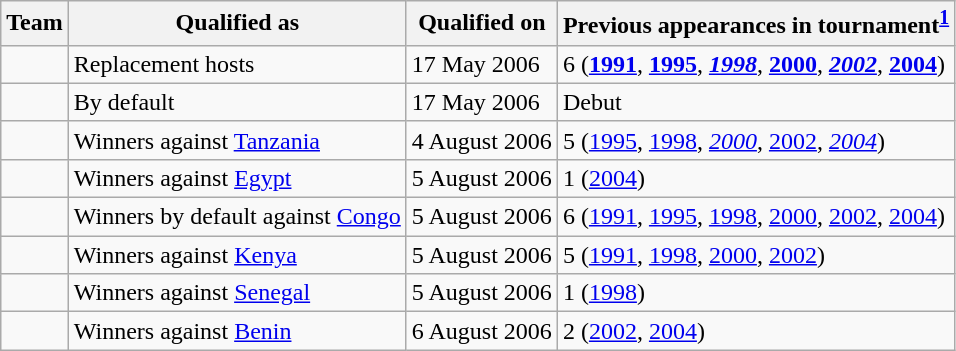<table class="wikitable sortable">
<tr>
<th>Team</th>
<th>Qualified as</th>
<th>Qualified on</th>
<th data-sort-type="number">Previous appearances in tournament<sup><strong><a href='#'>1</a></strong></sup></th>
</tr>
<tr>
<td></td>
<td>Replacement hosts</td>
<td>17 May 2006</td>
<td>6 (<strong><a href='#'>1991</a></strong>, <strong><a href='#'>1995</a></strong>, <strong><em><a href='#'>1998</a></em></strong>, <strong><a href='#'>2000</a></strong>, <strong><em><a href='#'>2002</a></em></strong>, <strong><a href='#'>2004</a></strong>)</td>
</tr>
<tr>
<td></td>
<td>By default</td>
<td>17 May 2006</td>
<td>Debut</td>
</tr>
<tr>
<td></td>
<td>Winners against <a href='#'>Tanzania</a></td>
<td>4 August 2006</td>
<td>5 (<a href='#'>1995</a>, <a href='#'>1998</a>, <em><a href='#'>2000</a></em>, <a href='#'>2002</a>, <em><a href='#'>2004</a></em>)</td>
</tr>
<tr>
<td></td>
<td>Winners against <a href='#'>Egypt</a></td>
<td>5 August 2006</td>
<td>1 (<a href='#'>2004</a>)</td>
</tr>
<tr>
<td></td>
<td>Winners by default against <a href='#'>Congo</a></td>
<td>5 August 2006</td>
<td>6 (<a href='#'>1991</a>, <a href='#'>1995</a>, <a href='#'>1998</a>, <a href='#'>2000</a>, <a href='#'>2002</a>, <a href='#'>2004</a>)</td>
</tr>
<tr>
<td></td>
<td>Winners against <a href='#'>Kenya</a></td>
<td>5 August 2006</td>
<td>5 (<a href='#'>1991</a>, <a href='#'>1998</a>, <a href='#'>2000</a>, <a href='#'>2002</a>)</td>
</tr>
<tr>
<td></td>
<td>Winners against <a href='#'>Senegal</a></td>
<td>5 August 2006</td>
<td>1 (<a href='#'>1998</a>)</td>
</tr>
<tr>
<td></td>
<td>Winners against <a href='#'>Benin</a></td>
<td>6 August 2006</td>
<td>2 (<a href='#'>2002</a>, <a href='#'>2004</a>)</td>
</tr>
</table>
